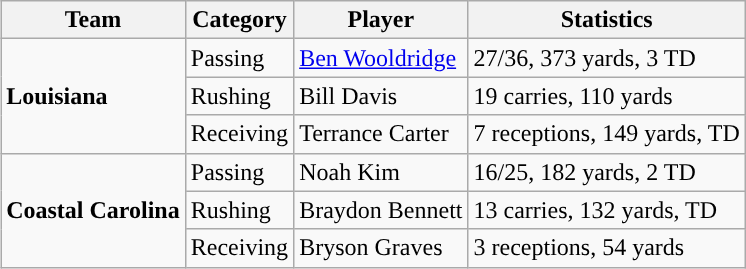<table class="wikitable" style="float: right;">
<tr>
<th>Team</th>
<th>Category</th>
<th>Player</th>
<th>Statistics</th>
</tr>
<tr>
<td rowspan=3><strong>Louisiana</strong></td>
<td>Passing</td>
<td><a href='#'>Ben Wooldridge</a></td>
<td>27/36, 373 yards, 3 TD</td>
</tr>
<tr>
<td>Rushing</td>
<td>Bill Davis</td>
<td>19 carries, 110 yards</td>
</tr>
<tr>
<td>Receiving</td>
<td>Terrance Carter</td>
<td>7 receptions, 149 yards, TD</td>
</tr>
<tr>
<td rowspan=3><strong>Coastal Carolina</strong></td>
<td>Passing</td>
<td>Noah Kim</td>
<td>16/25, 182 yards, 2 TD</td>
</tr>
<tr>
<td>Rushing</td>
<td>Braydon Bennett</td>
<td>13 carries, 132 yards, TD</td>
</tr>
<tr>
<td>Receiving</td>
<td>Bryson Graves</td>
<td>3 receptions, 54 yards</td>
</tr>
</table>
